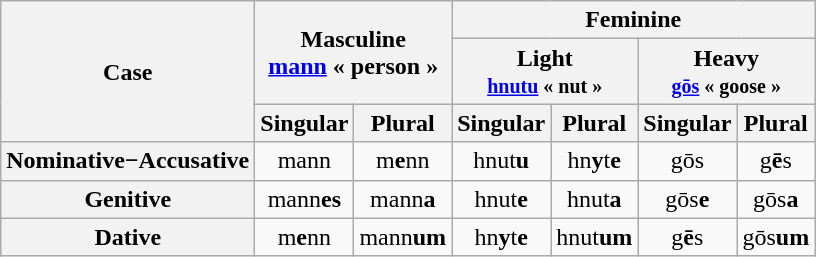<table class="wikitable" style="text-align:center">
<tr>
<th rowspan="3">Case</th>
<th colspan="2" rowspan="2">Masculine<br><a href='#'>mann</a> « person »</th>
<th colspan="4">Feminine</th>
</tr>
<tr>
<th colspan="2">Light<br><small><a href='#'>hnutu</a> « nut »</small></th>
<th colspan="2">Heavy<br><small><a href='#'>gōs</a> « goose »</small></th>
</tr>
<tr>
<th>Singular</th>
<th>Plural</th>
<th>Singular</th>
<th>Plural</th>
<th>Singular</th>
<th>Plural</th>
</tr>
<tr>
<th>Nominative−Accusative</th>
<td>mann</td>
<td>m<strong>e</strong>nn</td>
<td>hnut<strong>u</strong></td>
<td>hn<strong>y</strong>t<strong>e</strong></td>
<td>gōs</td>
<td>g<strong>ē</strong>s</td>
</tr>
<tr>
<th>Genitive</th>
<td>mann<strong>es</strong></td>
<td>mann<strong>a</strong></td>
<td>hnut<strong>e</strong></td>
<td>hnut<strong>a</strong></td>
<td>gōs<strong>e</strong></td>
<td>gōs<strong>a</strong></td>
</tr>
<tr>
<th>Dative</th>
<td>m<strong>e</strong>nn</td>
<td>mann<strong>um</strong></td>
<td>hn<strong>y</strong>t<strong>e</strong></td>
<td>hnut<strong>um</strong></td>
<td>g<strong>ē</strong>s</td>
<td>gōs<strong>um</strong></td>
</tr>
</table>
